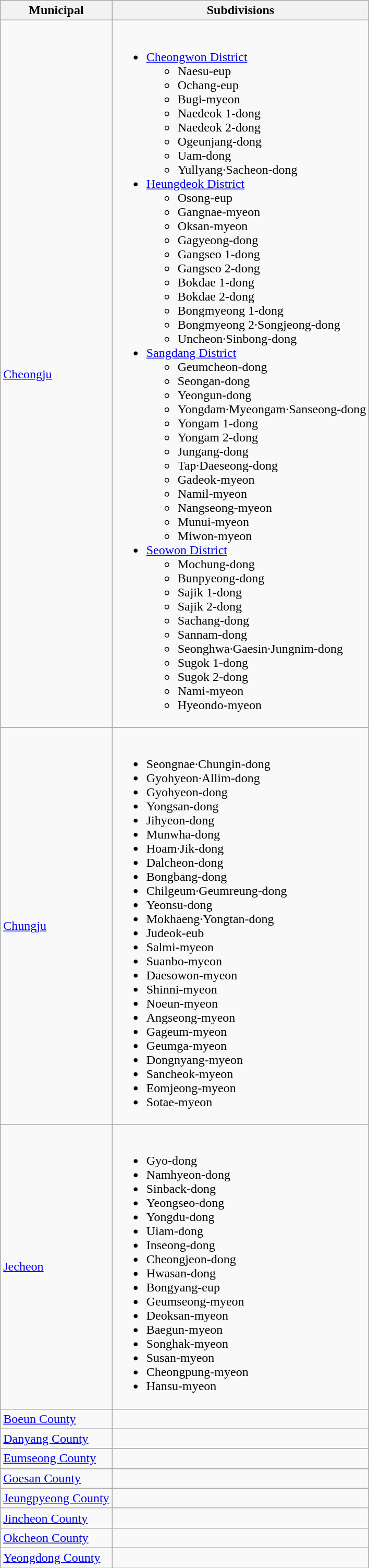<table class="wikitable sortable">
<tr>
<th>Municipal</th>
<th>Subdivisions</th>
</tr>
<tr>
<td><a href='#'>Cheongju</a></td>
<td><br><ul><li><a href='#'>Cheongwon District</a><ul><li>Naesu-eup</li><li>Ochang-eup</li><li>Bugi-myeon</li><li>Naedeok 1-dong</li><li>Naedeok 2-dong</li><li>Ogeunjang-dong</li><li>Uam-dong</li><li>Yullyang·Sacheon-dong</li></ul></li><li><a href='#'>Heungdeok District</a><ul><li>Osong-eup</li><li>Gangnae-myeon</li><li>Oksan-myeon</li><li>Gagyeong-dong</li><li>Gangseo 1-dong</li><li>Gangseo 2-dong</li><li>Bokdae 1-dong</li><li>Bokdae 2-dong</li><li>Bongmyeong 1-dong</li><li>Bongmyeong 2·Songjeong-dong</li><li>Uncheon·Sinbong-dong</li></ul></li><li><a href='#'>Sangdang District</a><ul><li>Geumcheon-dong</li><li>Seongan-dong</li><li>Yeongun-dong</li><li>Yongdam·Myeongam·Sanseong-dong</li><li>Yongam 1-dong</li><li>Yongam 2-dong</li><li>Jungang-dong</li><li>Tap·Daeseong-dong</li><li>Gadeok-myeon</li><li>Namil-myeon</li><li>Nangseong-myeon</li><li>Munui-myeon</li><li>Miwon-myeon</li></ul></li><li><a href='#'>Seowon District</a><ul><li>Mochung-dong</li><li>Bunpyeong-dong</li><li>Sajik 1-dong</li><li>Sajik 2-dong</li><li>Sachang-dong</li><li>Sannam-dong</li><li>Seonghwa·Gaesin·Jungnim-dong</li><li>Sugok 1-dong</li><li>Sugok 2-dong</li><li>Nami-myeon</li><li>Hyeondo-myeon</li></ul></li></ul></td>
</tr>
<tr>
<td><a href='#'>Chungju</a></td>
<td><br><ul><li>Seongnae·Chungin-dong</li><li>Gyohyeon·Allim-dong</li><li>Gyohyeon-dong</li><li>Yongsan-dong</li><li>Jihyeon-dong</li><li>Munwha-dong</li><li>Hoam·Jik-dong</li><li>Dalcheon-dong</li><li>Bongbang-dong</li><li>Chilgeum·Geumreung-dong</li><li>Yeonsu-dong</li><li>Mokhaeng·Yongtan-dong</li><li>Judeok-eub</li><li>Salmi-myeon</li><li>Suanbo-myeon</li><li>Daesowon-myeon</li><li>Shinni-myeon</li><li>Noeun-myeon</li><li>Angseong-myeon</li><li>Gageum-myeon</li><li>Geumga-myeon</li><li>Dongnyang-myeon</li><li>Sancheok-myeon</li><li>Eomjeong-myeon</li><li>Sotae-myeon</li></ul></td>
</tr>
<tr>
<td><a href='#'>Jecheon</a></td>
<td><br><ul><li>Gyo-dong</li><li>Namhyeon-dong</li><li>Sinback-dong</li><li>Yeongseo-dong</li><li>Yongdu-dong</li><li>Uiam-dong</li><li>Inseong-dong</li><li>Cheongjeon-dong</li><li>Hwasan-dong</li><li>Bongyang-eup</li><li>Geumseong-myeon</li><li>Deoksan-myeon</li><li>Baegun-myeon</li><li>Songhak-myeon</li><li>Susan-myeon</li><li>Cheongpung-myeon</li><li>Hansu-myeon</li></ul></td>
</tr>
<tr>
<td><a href='#'>Boeun County</a></td>
<td></td>
</tr>
<tr>
<td><a href='#'>Danyang County</a></td>
<td></td>
</tr>
<tr>
<td><a href='#'>Eumseong County</a></td>
<td></td>
</tr>
<tr>
<td><a href='#'>Goesan County</a></td>
<td></td>
</tr>
<tr>
<td><a href='#'>Jeungpyeong County</a></td>
<td></td>
</tr>
<tr>
<td><a href='#'>Jincheon County</a></td>
<td></td>
</tr>
<tr>
<td><a href='#'>Okcheon County</a></td>
<td></td>
</tr>
<tr>
<td><a href='#'>Yeongdong County</a></td>
<td></td>
</tr>
</table>
